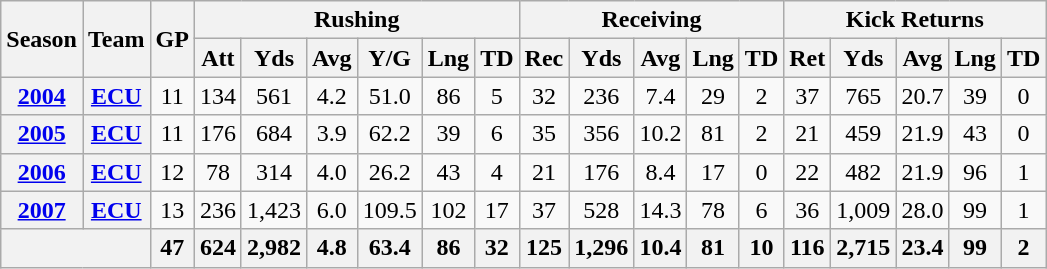<table class="wikitable" style="text-align:center;">
<tr>
<th rowspan="2">Season</th>
<th rowspan="2">Team</th>
<th rowspan="2">GP</th>
<th colspan="6">Rushing</th>
<th colspan="5">Receiving</th>
<th colspan="5">Kick Returns</th>
</tr>
<tr>
<th>Att</th>
<th>Yds</th>
<th>Avg</th>
<th>Y/G</th>
<th>Lng</th>
<th>TD</th>
<th>Rec</th>
<th>Yds</th>
<th>Avg</th>
<th>Lng</th>
<th>TD</th>
<th>Ret</th>
<th>Yds</th>
<th>Avg</th>
<th>Lng</th>
<th>TD</th>
</tr>
<tr>
<th><a href='#'>2004</a></th>
<th><a href='#'>ECU</a></th>
<td>11</td>
<td>134</td>
<td>561</td>
<td>4.2</td>
<td>51.0</td>
<td>86</td>
<td>5</td>
<td>32</td>
<td>236</td>
<td>7.4</td>
<td>29</td>
<td>2</td>
<td>37</td>
<td>765</td>
<td>20.7</td>
<td>39</td>
<td>0</td>
</tr>
<tr>
<th><a href='#'>2005</a></th>
<th><a href='#'>ECU</a></th>
<td>11</td>
<td>176</td>
<td>684</td>
<td>3.9</td>
<td>62.2</td>
<td>39</td>
<td>6</td>
<td>35</td>
<td>356</td>
<td>10.2</td>
<td>81</td>
<td>2</td>
<td>21</td>
<td>459</td>
<td>21.9</td>
<td>43</td>
<td>0</td>
</tr>
<tr>
<th><a href='#'>2006</a></th>
<th><a href='#'>ECU</a></th>
<td>12</td>
<td>78</td>
<td>314</td>
<td>4.0</td>
<td>26.2</td>
<td>43</td>
<td>4</td>
<td>21</td>
<td>176</td>
<td>8.4</td>
<td>17</td>
<td>0</td>
<td>22</td>
<td>482</td>
<td>21.9</td>
<td>96</td>
<td>1</td>
</tr>
<tr>
<th><a href='#'>2007</a></th>
<th><a href='#'>ECU</a></th>
<td>13</td>
<td>236</td>
<td>1,423</td>
<td>6.0</td>
<td>109.5</td>
<td>102</td>
<td>17</td>
<td>37</td>
<td>528</td>
<td>14.3</td>
<td>78</td>
<td>6</td>
<td>36</td>
<td>1,009</td>
<td>28.0</td>
<td>99</td>
<td>1</td>
</tr>
<tr>
<th colspan="2"></th>
<th>47</th>
<th>624</th>
<th>2,982</th>
<th>4.8</th>
<th>63.4</th>
<th>86</th>
<th>32</th>
<th>125</th>
<th>1,296</th>
<th>10.4</th>
<th>81</th>
<th>10</th>
<th>116</th>
<th>2,715</th>
<th>23.4</th>
<th>99</th>
<th>2</th>
</tr>
</table>
